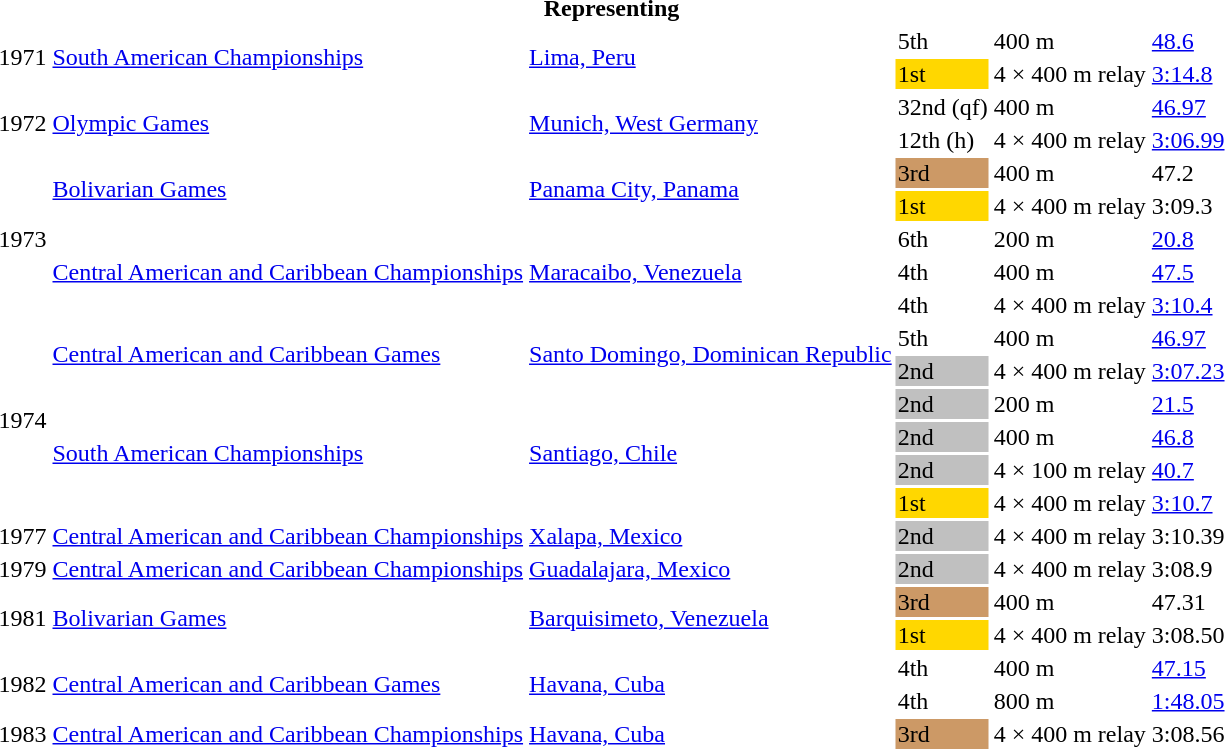<table>
<tr>
<th colspan="6">Representing </th>
</tr>
<tr>
<td rowspan=2>1971</td>
<td rowspan=2><a href='#'>South American Championships</a></td>
<td rowspan=2><a href='#'>Lima, Peru</a></td>
<td>5th</td>
<td>400 m</td>
<td><a href='#'>48.6</a></td>
</tr>
<tr>
<td bgcolor=gold>1st</td>
<td>4 × 400 m relay</td>
<td><a href='#'>3:14.8</a></td>
</tr>
<tr>
<td rowspan=2>1972</td>
<td rowspan=2><a href='#'>Olympic Games</a></td>
<td rowspan=2><a href='#'>Munich, West Germany</a></td>
<td>32nd (qf)</td>
<td>400 m</td>
<td><a href='#'>46.97</a></td>
</tr>
<tr>
<td>12th (h)</td>
<td>4 × 400 m relay</td>
<td><a href='#'>3:06.99</a></td>
</tr>
<tr>
<td rowspan=5>1973</td>
<td rowspan=2><a href='#'>Bolivarian Games</a></td>
<td rowspan=2><a href='#'>Panama City, Panama</a></td>
<td bgcolor=cc9966>3rd</td>
<td>400 m</td>
<td>47.2</td>
</tr>
<tr>
<td bgcolor=gold>1st</td>
<td>4 × 400 m relay</td>
<td>3:09.3</td>
</tr>
<tr>
<td rowspan=3><a href='#'>Central American and Caribbean Championships</a></td>
<td rowspan=3><a href='#'>Maracaibo, Venezuela</a></td>
<td>6th</td>
<td>200 m</td>
<td><a href='#'>20.8</a></td>
</tr>
<tr>
<td>4th</td>
<td>400 m</td>
<td><a href='#'>47.5</a></td>
</tr>
<tr>
<td>4th</td>
<td>4 × 400 m relay</td>
<td><a href='#'>3:10.4</a></td>
</tr>
<tr>
<td rowspan=6>1974</td>
<td rowspan=2><a href='#'>Central American and Caribbean Games</a></td>
<td rowspan=2><a href='#'>Santo Domingo, Dominican Republic</a></td>
<td>5th</td>
<td>400 m</td>
<td><a href='#'>46.97</a></td>
</tr>
<tr>
<td bgcolor=silver>2nd</td>
<td>4 × 400 m relay</td>
<td><a href='#'>3:07.23</a></td>
</tr>
<tr>
<td rowspan=4><a href='#'>South American Championships</a></td>
<td rowspan=4><a href='#'>Santiago, Chile</a></td>
<td bgcolor=silver>2nd</td>
<td>200 m</td>
<td><a href='#'>21.5</a></td>
</tr>
<tr>
<td bgcolor=silver>2nd</td>
<td>400 m</td>
<td><a href='#'>46.8</a></td>
</tr>
<tr>
<td bgcolor=silver>2nd</td>
<td>4 × 100 m relay</td>
<td><a href='#'>40.7</a></td>
</tr>
<tr>
<td bgcolor=gold>1st</td>
<td>4 × 400 m relay</td>
<td><a href='#'>3:10.7</a></td>
</tr>
<tr>
<td>1977</td>
<td><a href='#'>Central American and Caribbean Championships</a></td>
<td><a href='#'>Xalapa, Mexico</a></td>
<td bgcolor=silver>2nd</td>
<td>4 × 400 m relay</td>
<td>3:10.39</td>
</tr>
<tr>
<td>1979</td>
<td><a href='#'>Central American and Caribbean Championships</a></td>
<td><a href='#'>Guadalajara, Mexico</a></td>
<td bgcolor=silver>2nd</td>
<td>4 × 400 m relay</td>
<td>3:08.9</td>
</tr>
<tr>
<td rowspan=2>1981</td>
<td rowspan=2><a href='#'>Bolivarian Games</a></td>
<td rowspan=2><a href='#'>Barquisimeto, Venezuela</a></td>
<td bgcolor=cc9966>3rd</td>
<td>400 m</td>
<td>47.31</td>
</tr>
<tr>
<td bgcolor=gold>1st</td>
<td>4 × 400 m relay</td>
<td>3:08.50</td>
</tr>
<tr>
<td rowspan=2>1982</td>
<td rowspan=2><a href='#'>Central American and Caribbean Games</a></td>
<td rowspan=2><a href='#'>Havana, Cuba</a></td>
<td>4th</td>
<td>400 m</td>
<td><a href='#'>47.15</a></td>
</tr>
<tr>
<td>4th</td>
<td>800 m</td>
<td><a href='#'>1:48.05</a></td>
</tr>
<tr>
<td>1983</td>
<td><a href='#'>Central American and Caribbean Championships</a></td>
<td><a href='#'>Havana, Cuba</a></td>
<td bgcolor=cc9966>3rd</td>
<td>4 × 400 m relay</td>
<td>3:08.56</td>
</tr>
</table>
